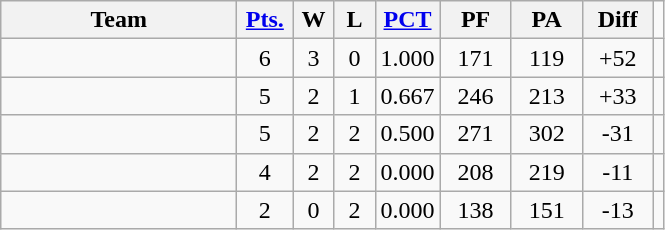<table class=wikitable>
<tr align=center>
<th width=150px>Team</th>
<th width=30px><a href='#'>Pts.</a></th>
<th width=20px>W</th>
<th width=20px>L</th>
<th><a href='#'>PCT</a></th>
<th width=40px>PF</th>
<th width=40px>PA</th>
<th width=40px>Diff</th>
</tr>
<tr align=center>
<td align=left></td>
<td>6</td>
<td>3</td>
<td>0</td>
<td>1.000</td>
<td>171</td>
<td>119</td>
<td>+52</td>
<td></td>
</tr>
<tr align=center>
<td align=left></td>
<td>5</td>
<td>2</td>
<td>1</td>
<td>0.667</td>
<td>246</td>
<td>213</td>
<td>+33</td>
<td></td>
</tr>
<tr align=center>
<td align=left></td>
<td>5</td>
<td>2</td>
<td>2</td>
<td>0.500</td>
<td>271</td>
<td>302</td>
<td>-31</td>
<td></td>
</tr>
<tr align=center>
<td align=left></td>
<td>4</td>
<td>2</td>
<td>2</td>
<td>0.000</td>
<td>208</td>
<td>219</td>
<td>-11</td>
<td></td>
</tr>
<tr align=center>
<td align=left></td>
<td>2</td>
<td>0</td>
<td>2</td>
<td>0.000</td>
<td>138</td>
<td>151</td>
<td>-13</td>
<td></td>
</tr>
</table>
